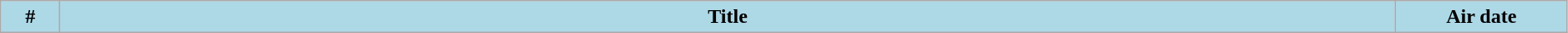<table class="wikitable plainrowheaders" style="width:99%; background:#fff;">
<tr>
<th style="background:#add8e6; width:40px;">#</th>
<th style="background: #add8e6;">Title</th>
<th style="background:#add8e6; width:130px;">Air date<br>




</th>
</tr>
</table>
